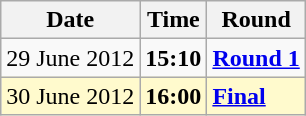<table class="wikitable">
<tr>
<th>Date</th>
<th>Time</th>
<th>Round</th>
</tr>
<tr>
<td>29 June 2012</td>
<td><strong>15:10</strong></td>
<td><strong><a href='#'>Round 1</a></strong></td>
</tr>
<tr style=background:lemonchiffon>
<td>30 June 2012</td>
<td><strong>16:00</strong></td>
<td><strong><a href='#'>Final</a></strong></td>
</tr>
</table>
